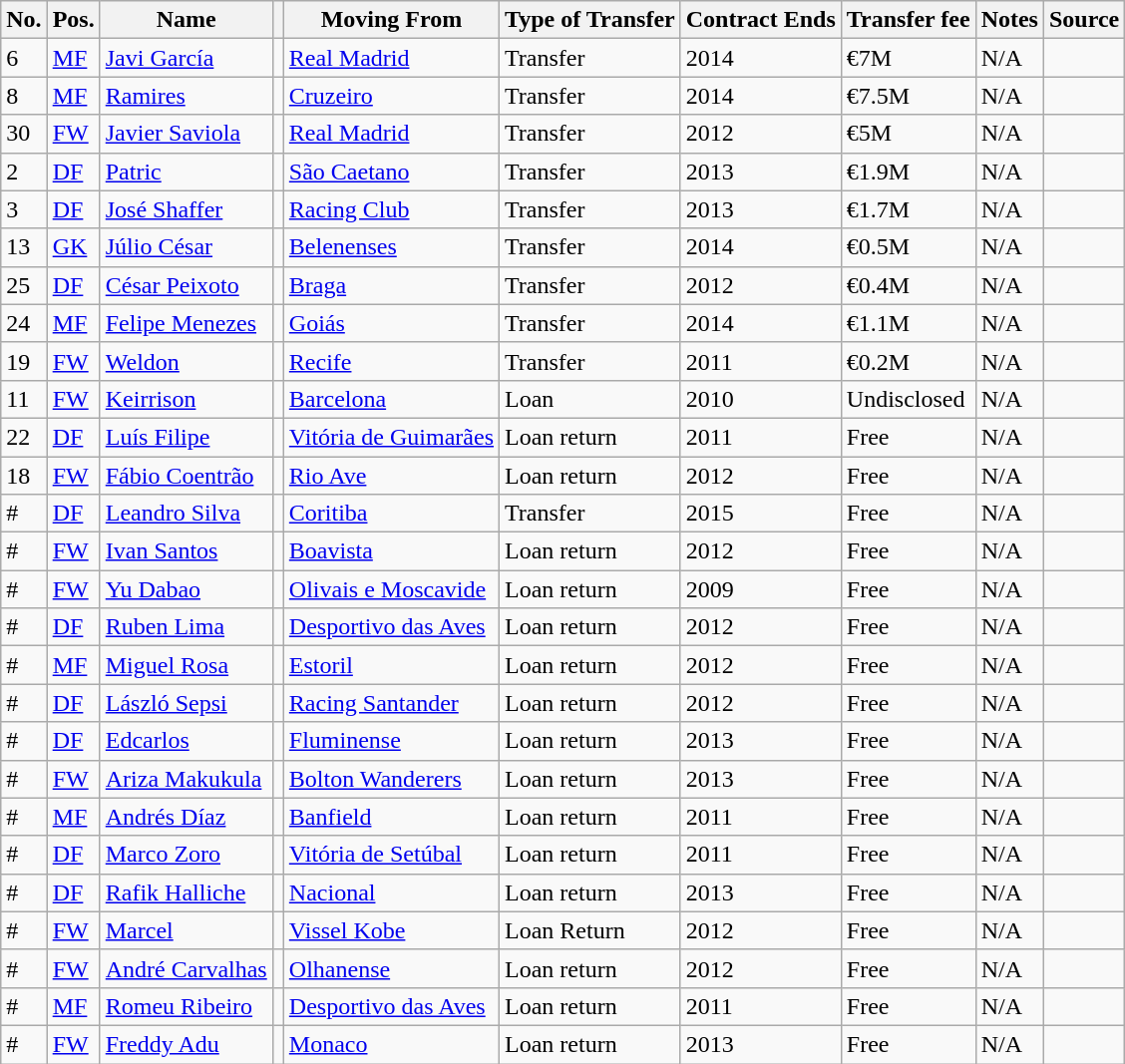<table class="wikitable sortable">
<tr>
<th>No.</th>
<th>Pos.</th>
<th>Name</th>
<th></th>
<th>Moving From</th>
<th>Type of Transfer</th>
<th>Contract Ends</th>
<th>Transfer fee</th>
<th>Notes</th>
<th>Source</th>
</tr>
<tr>
<td>6</td>
<td><a href='#'>MF</a></td>
<td> <a href='#'>Javi García</a></td>
<td></td>
<td> <a href='#'>Real Madrid</a></td>
<td>Transfer</td>
<td>2014</td>
<td>€7M</td>
<td>N/A</td>
<td></td>
</tr>
<tr>
<td>8</td>
<td><a href='#'>MF</a></td>
<td> <a href='#'>Ramires</a></td>
<td></td>
<td> <a href='#'>Cruzeiro</a></td>
<td>Transfer</td>
<td>2014</td>
<td>€7.5M</td>
<td>N/A</td>
<td></td>
</tr>
<tr>
<td>30</td>
<td><a href='#'>FW</a></td>
<td> <a href='#'>Javier Saviola</a></td>
<td></td>
<td> <a href='#'>Real Madrid</a></td>
<td>Transfer</td>
<td>2012</td>
<td>€5M</td>
<td>N/A</td>
<td></td>
</tr>
<tr>
<td>2</td>
<td><a href='#'>DF</a></td>
<td> <a href='#'>Patric</a></td>
<td></td>
<td> <a href='#'>São Caetano</a></td>
<td>Transfer</td>
<td>2013</td>
<td>€1.9M</td>
<td>N/A</td>
<td></td>
</tr>
<tr>
<td>3</td>
<td><a href='#'>DF</a></td>
<td> <a href='#'>José Shaffer</a></td>
<td></td>
<td> <a href='#'>Racing Club</a></td>
<td>Transfer</td>
<td>2013</td>
<td>€1.7M</td>
<td>N/A</td>
<td></td>
</tr>
<tr>
<td>13</td>
<td><a href='#'>GK</a></td>
<td> <a href='#'>Júlio César</a></td>
<td></td>
<td> <a href='#'>Belenenses</a></td>
<td>Transfer</td>
<td>2014</td>
<td>€0.5M</td>
<td>N/A</td>
<td></td>
</tr>
<tr>
<td>25</td>
<td><a href='#'>DF</a></td>
<td> <a href='#'>César Peixoto</a></td>
<td></td>
<td> <a href='#'>Braga</a></td>
<td>Transfer</td>
<td>2012</td>
<td>€0.4M</td>
<td>N/A</td>
<td></td>
</tr>
<tr>
<td>24</td>
<td><a href='#'>MF</a></td>
<td> <a href='#'>Felipe Menezes</a></td>
<td></td>
<td> <a href='#'>Goiás</a></td>
<td>Transfer</td>
<td>2014</td>
<td>€1.1M</td>
<td>N/A</td>
<td></td>
</tr>
<tr>
<td>19</td>
<td><a href='#'>FW</a></td>
<td> <a href='#'>Weldon</a></td>
<td></td>
<td> <a href='#'>Recife</a></td>
<td>Transfer</td>
<td>2011</td>
<td>€0.2M</td>
<td>N/A</td>
<td></td>
</tr>
<tr>
<td>11</td>
<td><a href='#'>FW</a></td>
<td> <a href='#'>Keirrison</a></td>
<td></td>
<td> <a href='#'>Barcelona</a></td>
<td>Loan</td>
<td>2010</td>
<td>Undisclosed</td>
<td>N/A</td>
<td></td>
</tr>
<tr>
<td>22</td>
<td><a href='#'>DF</a></td>
<td> <a href='#'>Luís Filipe</a></td>
<td></td>
<td> <a href='#'>Vitória de Guimarães</a></td>
<td>Loan return</td>
<td>2011</td>
<td>Free</td>
<td>N/A</td>
<td></td>
</tr>
<tr>
<td>18</td>
<td><a href='#'>FW</a></td>
<td> <a href='#'>Fábio Coentrão</a></td>
<td></td>
<td> <a href='#'>Rio Ave</a></td>
<td>Loan return</td>
<td>2012</td>
<td>Free</td>
<td>N/A</td>
<td></td>
</tr>
<tr>
<td>#</td>
<td><a href='#'>DF</a></td>
<td> <a href='#'>Leandro Silva</a></td>
<td></td>
<td> <a href='#'>Coritiba</a></td>
<td>Transfer</td>
<td>2015</td>
<td>Free</td>
<td>N/A</td>
<td></td>
</tr>
<tr>
<td>#</td>
<td><a href='#'>FW</a></td>
<td> <a href='#'>Ivan Santos</a></td>
<td></td>
<td> <a href='#'>Boavista</a></td>
<td>Loan return</td>
<td>2012</td>
<td>Free</td>
<td>N/A</td>
<td></td>
</tr>
<tr>
<td>#</td>
<td><a href='#'>FW</a></td>
<td> <a href='#'>Yu Dabao</a></td>
<td></td>
<td> <a href='#'>Olivais e Moscavide</a></td>
<td>Loan return</td>
<td>2009</td>
<td>Free</td>
<td>N/A</td>
<td></td>
</tr>
<tr>
<td>#</td>
<td><a href='#'>DF</a></td>
<td> <a href='#'>Ruben Lima</a></td>
<td></td>
<td> <a href='#'>Desportivo das Aves</a></td>
<td>Loan return</td>
<td>2012</td>
<td>Free</td>
<td>N/A</td>
<td></td>
</tr>
<tr>
<td>#</td>
<td><a href='#'>MF</a></td>
<td> <a href='#'>Miguel Rosa</a></td>
<td></td>
<td> <a href='#'>Estoril</a></td>
<td>Loan return</td>
<td>2012</td>
<td>Free</td>
<td>N/A</td>
<td></td>
</tr>
<tr>
<td>#</td>
<td><a href='#'>DF</a></td>
<td> <a href='#'>László Sepsi</a></td>
<td></td>
<td> <a href='#'>Racing Santander</a></td>
<td>Loan return</td>
<td>2012</td>
<td>Free</td>
<td>N/A</td>
<td></td>
</tr>
<tr>
<td>#</td>
<td><a href='#'>DF</a></td>
<td> <a href='#'>Edcarlos</a></td>
<td></td>
<td> <a href='#'>Fluminense</a></td>
<td>Loan return</td>
<td>2013</td>
<td>Free</td>
<td>N/A</td>
<td></td>
</tr>
<tr>
<td>#</td>
<td><a href='#'>FW</a></td>
<td> <a href='#'>Ariza Makukula</a></td>
<td></td>
<td> <a href='#'>Bolton Wanderers</a></td>
<td>Loan return</td>
<td>2013</td>
<td>Free</td>
<td>N/A</td>
<td></td>
</tr>
<tr>
<td>#</td>
<td><a href='#'>MF</a></td>
<td> <a href='#'>Andrés Díaz</a></td>
<td></td>
<td> <a href='#'>Banfield</a></td>
<td>Loan return</td>
<td>2011</td>
<td>Free</td>
<td>N/A</td>
<td></td>
</tr>
<tr>
<td>#</td>
<td><a href='#'>DF</a></td>
<td> <a href='#'>Marco Zoro</a></td>
<td></td>
<td> <a href='#'>Vitória de Setúbal</a></td>
<td>Loan return</td>
<td>2011</td>
<td>Free</td>
<td>N/A</td>
<td></td>
</tr>
<tr>
<td>#</td>
<td><a href='#'>DF</a></td>
<td> <a href='#'>Rafik Halliche</a></td>
<td></td>
<td> <a href='#'>Nacional</a></td>
<td>Loan return</td>
<td>2013</td>
<td>Free</td>
<td>N/A</td>
<td></td>
</tr>
<tr>
<td>#</td>
<td><a href='#'>FW</a></td>
<td> <a href='#'>Marcel</a></td>
<td></td>
<td> <a href='#'>Vissel Kobe</a></td>
<td>Loan Return</td>
<td>2012</td>
<td>Free</td>
<td>N/A</td>
<td></td>
</tr>
<tr>
<td>#</td>
<td><a href='#'>FW</a></td>
<td> <a href='#'>André Carvalhas</a></td>
<td></td>
<td> <a href='#'>Olhanense</a></td>
<td>Loan return</td>
<td>2012</td>
<td>Free</td>
<td>N/A</td>
<td></td>
</tr>
<tr>
<td>#</td>
<td><a href='#'>MF</a></td>
<td> <a href='#'>Romeu Ribeiro</a></td>
<td></td>
<td> <a href='#'>Desportivo das Aves</a></td>
<td>Loan return</td>
<td>2011</td>
<td>Free</td>
<td>N/A</td>
<td></td>
</tr>
<tr>
<td>#</td>
<td><a href='#'>FW</a></td>
<td> <a href='#'>Freddy Adu</a></td>
<td></td>
<td> <a href='#'>Monaco</a></td>
<td>Loan return</td>
<td>2013</td>
<td>Free</td>
<td>N/A</td>
<td></td>
</tr>
</table>
